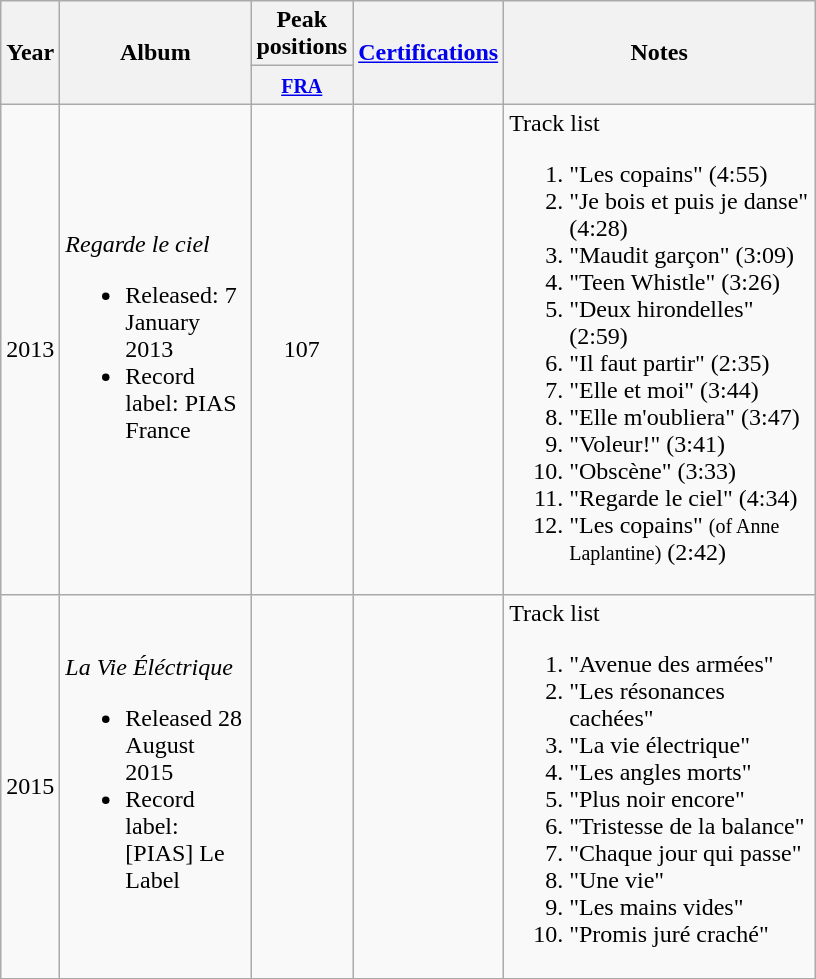<table class="wikitable">
<tr>
<th align="center" rowspan="2" width="10">Year</th>
<th align="center" rowspan="2" width="120">Album</th>
<th align="center" colspan="1" width="30">Peak positions</th>
<th align="center" rowspan="2" width="60"><a href='#'>Certifications</a></th>
<th align="center" rowspan="2" width="200">Notes</th>
</tr>
<tr>
<th width="20"><small><a href='#'>FRA</a><br></small></th>
</tr>
<tr>
<td align="center" rowspan="1">2013</td>
<td><em>Regarde le ciel</em><br><ul><li>Released: 7 January 2013</li><li>Record label: PIAS France</li></ul></td>
<td align="center">107</td>
<td align="center"></td>
<td align=left">Track list<br><ol><li>"Les copains" (4:55)</li><li>"Je bois et puis je danse" (4:28)</li><li>"Maudit garçon" (3:09)</li><li>"Teen Whistle" (3:26)</li><li>"Deux hirondelles" (2:59)</li><li>"Il faut partir" (2:35)</li><li>"Elle et moi" (3:44)</li><li>"Elle m'oubliera" (3:47)</li><li>"Voleur!" (3:41)</li><li>"Obscène" (3:33)</li><li>"Regarde le ciel" (4:34)</li><li>"Les copains" <small>(of Anne Laplantine)</small> (2:42)</li></ol></td>
</tr>
<tr>
<td align="center" rowspan="1">2015</td>
<td><em>La Vie Éléctrique</em> <br><ul><li>Released 28 August 2015</li><li>Record label: [PIAS] Le Label</li></ul></td>
<td align="center"></td>
<td align="center"></td>
<td align=left">Track list<br><ol><li>"Avenue des armées"</li><li>"Les résonances cachées"</li><li>"La vie électrique"</li><li>"Les angles morts"</li><li>"Plus noir encore"</li><li>"Tristesse de la balance"</li><li>"Chaque jour qui passe"</li><li>"Une vie"</li><li>"Les mains vides"</li><li>"Promis juré craché"</li></ol></td>
</tr>
</table>
